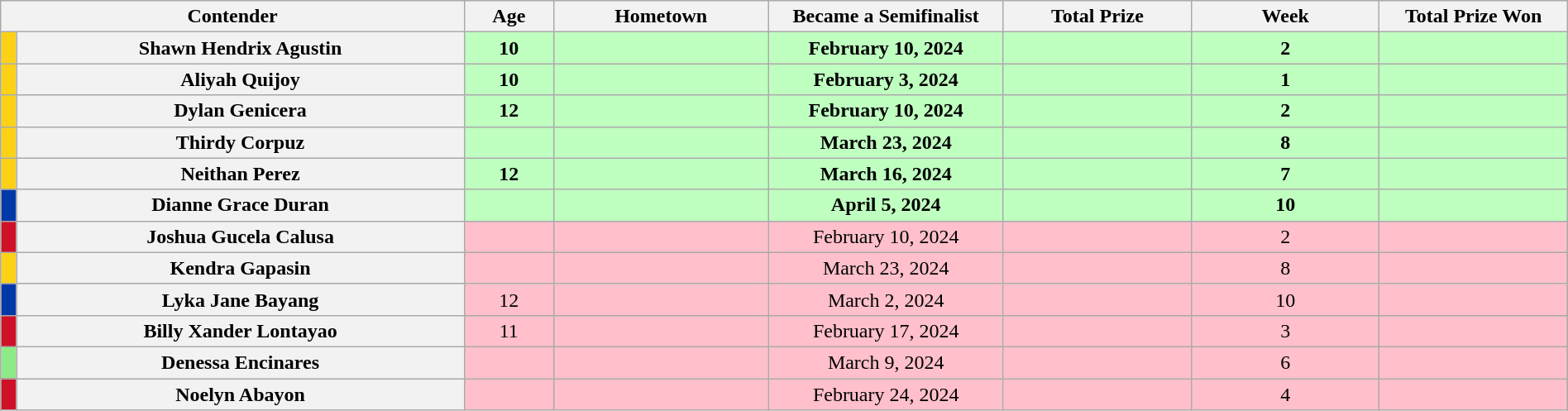<table class="wikitable mw-collapsible" style="text-align:center; width:100%">
<tr>
<th colspan="2">Contender</th>
<th>Age</th>
<th>Hometown</th>
<th width="15%">Became a Semifinalist</th>
<th width="12%">Total Prize</th>
<th width="12%">Week</th>
<th width="12%">Total Prize Won</th>
</tr>
<tr style="background:#BFFFC0"|>
<th style="background:#FCD116" width="1%"></th>
<th><strong>Shawn Hendrix Agustin</strong></th>
<td><strong>10</strong></td>
<td><strong></strong></td>
<td><strong>February 10, 2024</strong></td>
<td><strong></strong></td>
<td><strong>2</strong></td>
<td><strong></strong></td>
</tr>
<tr style="background:#BFFFC0"|>
<th style="background:#FCD116" width="1%"></th>
<th><strong>Aliyah Quijoy</strong></th>
<td><strong>10</strong></td>
<td><strong></strong></td>
<td><strong>February 3, 2024</strong></td>
<td><strong></strong></td>
<td><strong>1</strong></td>
<td><strong></strong></td>
</tr>
<tr style="background:#BFFFC0"|>
<th style="background:#FCD116" width="1%"></th>
<th><strong>Dylan Genicera</strong></th>
<td><strong>12</strong></td>
<td><strong></strong></td>
<td><strong>February 10, 2024</strong></td>
<td><strong></strong></td>
<td><strong>2</strong></td>
<td><strong></strong></td>
</tr>
<tr style="background:#BFFFC0">
<th style="background:#FCD116" width="1%"></th>
<th><strong>Thirdy Corpuz</strong></th>
<td></td>
<td><strong></strong></td>
<td><strong>March 23, 2024</strong></td>
<td><strong></strong></td>
<td><strong>8</strong></td>
<td><strong></strong></td>
</tr>
<tr style="background:#BFFFC0">
<th style="background:#FCD116" width="1%"></th>
<th><strong>Neithan Perez</strong></th>
<td><strong>12</strong></td>
<td><strong></strong></td>
<td><strong>March 16, 2024</strong></td>
<td><strong></strong></td>
<td><strong>7</strong></td>
<td><strong></strong></td>
</tr>
<tr style="background:#BFFFC0"|>
<th style="background:#0038A8" width="1%"></th>
<th><strong>Dianne Grace Duran</strong></th>
<td></td>
<td><strong></strong></td>
<td><strong>April 5, 2024</strong></td>
<td><strong></strong></td>
<td><strong>10</strong></td>
<td><strong></strong></td>
</tr>
<tr style="background:pink"|>
<th style="background:#CE1126" width="1%"></th>
<th>Joshua Gucela Calusa</th>
<td></td>
<td></td>
<td>February 10, 2024</td>
<td></td>
<td>2</td>
<td></td>
</tr>
<tr style="background:pink"|>
<th style="background:#FCD116" width="1%"></th>
<th>Kendra Gapasin</th>
<td></td>
<td></td>
<td>March 23, 2024</td>
<td></td>
<td>8</td>
<td></td>
</tr>
<tr style="background:pink"|>
<th style="background:#0038A8" width="1%"></th>
<th>Lyka Jane Bayang</th>
<td>12</td>
<td></td>
<td>March 2, 2024</td>
<td></td>
<td>10</td>
<td></td>
</tr>
<tr style="background:pink">
<th style="background:#CE1126" width="1%"></th>
<th>Billy Xander Lontayao</th>
<td>11</td>
<td></td>
<td>February 17, 2024</td>
<td></td>
<td>3</td>
<td></td>
</tr>
<tr style="background:pink"|>
<th style="background:#8deb87" width="1%"></th>
<th>Denessa Encinares</th>
<td></td>
<td></td>
<td>March 9, 2024</td>
<td></td>
<td>6</td>
<td></td>
</tr>
<tr style="background:pink"|>
<th style="background:#CE1126" width="1%"></th>
<th>Noelyn Abayon</th>
<td></td>
<td></td>
<td>February 24, 2024</td>
<td></td>
<td>4</td>
<td></td>
</tr>
</table>
